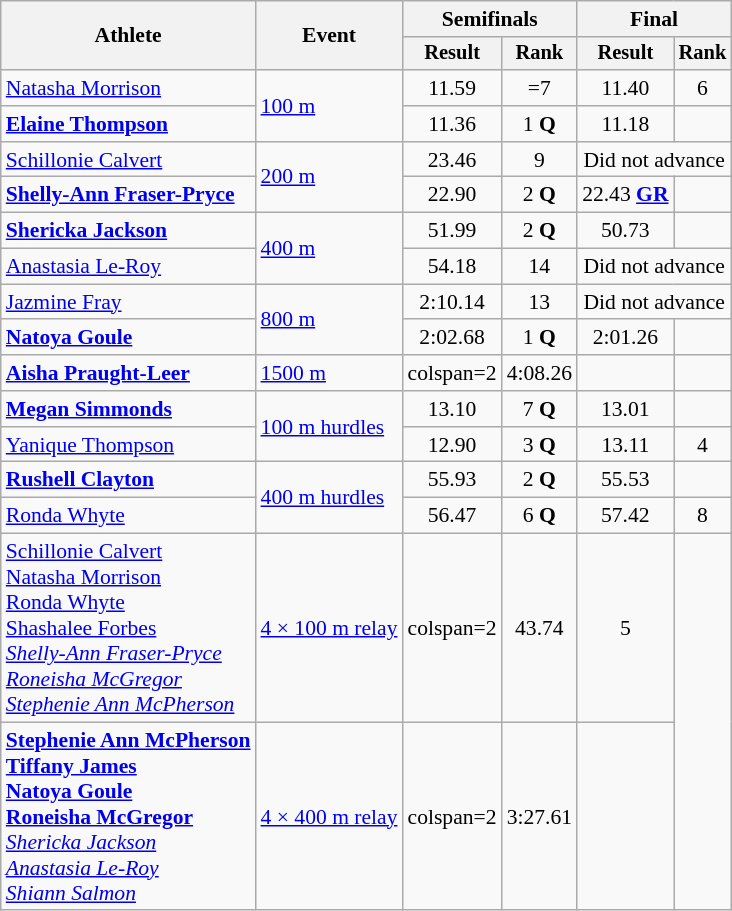<table class=wikitable style="font-size:90%">
<tr>
<th rowspan="2">Athlete</th>
<th rowspan="2">Event</th>
<th colspan="2">Semifinals</th>
<th colspan="2">Final</th>
</tr>
<tr style="font-size:95%">
<th>Result</th>
<th>Rank</th>
<th>Result</th>
<th>Rank</th>
</tr>
<tr align=center>
<td align=left><a href='#'>Natasha Morrison</a></td>
<td align=left rowspan=2><a href='#'>100 m</a></td>
<td>11.59</td>
<td>=7</td>
<td>11.40</td>
<td>6</td>
</tr>
<tr align=center>
<td align=left><strong><a href='#'>Elaine Thompson</a></strong></td>
<td>11.36</td>
<td>1 <strong>Q</strong></td>
<td>11.18</td>
<td></td>
</tr>
<tr align=center>
<td align=left><a href='#'>Schillonie Calvert</a></td>
<td align=left rowspan=2><a href='#'>200 m</a></td>
<td>23.46</td>
<td>9</td>
<td colspan=2>Did not advance</td>
</tr>
<tr align=center>
<td align=left><strong><a href='#'>Shelly-Ann Fraser-Pryce</a></strong></td>
<td>22.90</td>
<td>2 <strong>Q</strong></td>
<td>22.43 <strong><a href='#'>GR</a></strong></td>
<td></td>
</tr>
<tr align=center>
<td align=left><strong><a href='#'>Shericka Jackson</a></strong></td>
<td align=left rowspan=2><a href='#'>400 m</a></td>
<td>51.99</td>
<td>2 <strong>Q</strong></td>
<td>50.73</td>
<td></td>
</tr>
<tr align=center>
<td align=left><a href='#'>Anastasia Le-Roy</a></td>
<td>54.18</td>
<td>14</td>
<td colspan=2>Did not advance</td>
</tr>
<tr align=center>
<td align=left><a href='#'>Jazmine Fray</a></td>
<td align=left rowspan=2><a href='#'>800 m</a></td>
<td>2:10.14</td>
<td>13</td>
<td colspan=2>Did not advance</td>
</tr>
<tr align=center>
<td align=left><strong><a href='#'>Natoya Goule</a></strong></td>
<td>2:02.68</td>
<td>1 <strong>Q</strong></td>
<td>2:01.26</td>
<td></td>
</tr>
<tr align=center>
<td align=left><strong><a href='#'>Aisha Praught-Leer</a></strong></td>
<td align=left><a href='#'>1500 m</a></td>
<td>colspan=2 </td>
<td>4:08.26</td>
<td></td>
</tr>
<tr align=center>
<td align=left><strong><a href='#'>Megan Simmonds</a></strong></td>
<td align=left rowspan=2><a href='#'>100 m hurdles</a></td>
<td>13.10</td>
<td>7 <strong>Q</strong></td>
<td>13.01</td>
<td></td>
</tr>
<tr align=center>
<td align=left><a href='#'>Yanique Thompson</a></td>
<td>12.90</td>
<td>3 <strong>Q</strong></td>
<td>13.11</td>
<td>4</td>
</tr>
<tr align=center>
<td align=left><strong><a href='#'>Rushell Clayton</a></strong></td>
<td align=left rowspan=2><a href='#'>400 m hurdles</a></td>
<td>55.93</td>
<td>2 <strong>Q</strong></td>
<td>55.53</td>
<td></td>
</tr>
<tr align=center>
<td align=left><a href='#'>Ronda Whyte</a></td>
<td>56.47</td>
<td>6 <strong>Q</strong></td>
<td>57.42</td>
<td>8</td>
</tr>
<tr align=center>
<td align=left><a href='#'>Schillonie Calvert</a><br><a href='#'>Natasha Morrison</a><br><a href='#'>Ronda Whyte</a><br><a href='#'>Shashalee Forbes</a><br><em><a href='#'>Shelly-Ann Fraser-Pryce</a><br><a href='#'>Roneisha McGregor</a><br><a href='#'>Stephenie Ann McPherson</a></em></td>
<td align=left><a href='#'>4 × 100 m relay</a></td>
<td>colspan=2 </td>
<td>43.74</td>
<td>5</td>
</tr>
<tr align=center>
<td align=left><strong><a href='#'>Stephenie Ann McPherson</a><br><a href='#'>Tiffany James</a><br><a href='#'>Natoya Goule</a><br><a href='#'>Roneisha McGregor</a></strong><br><em><a href='#'>Shericka Jackson</a><br><a href='#'>Anastasia Le-Roy</a><br><a href='#'>Shiann Salmon</a></em></td>
<td align=left><a href='#'>4 × 400 m relay</a></td>
<td>colspan=2 </td>
<td>3:27.61</td>
<td></td>
</tr>
</table>
